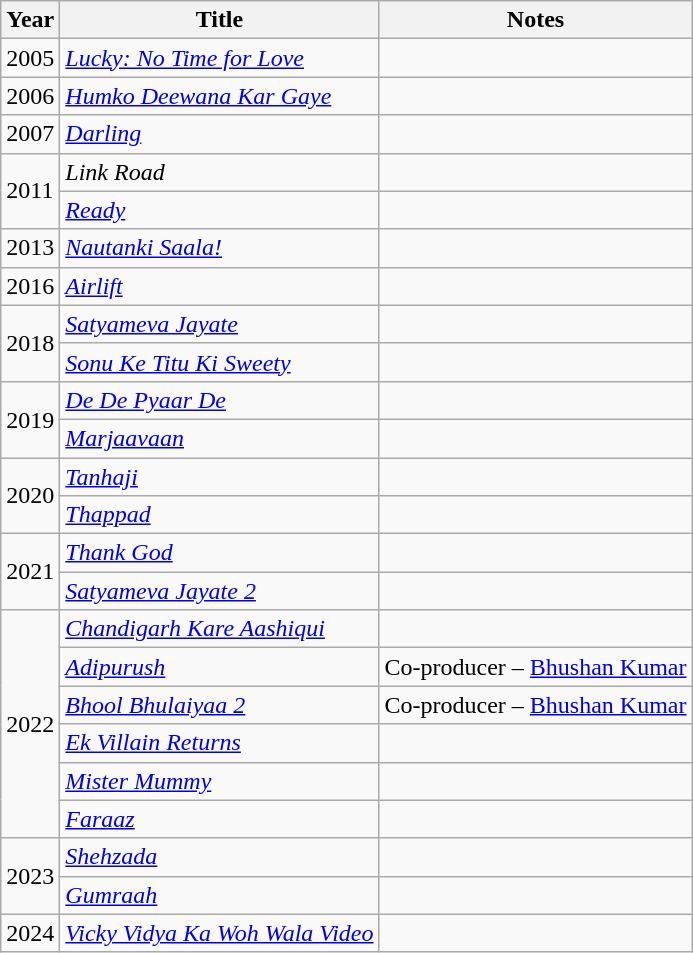<table class="wikitable sortable">
<tr>
<th scope="col">Year</th>
<th scope="col">Title</th>
<th class="unsortable" scope="col">Notes</th>
</tr>
<tr>
<td>2005</td>
<td><em><a href='#'>Lucky: No Time for Love</a></em></td>
<td></td>
</tr>
<tr>
<td>2006</td>
<td><em><a href='#'>Humko Deewana Kar Gaye</a></em></td>
<td></td>
</tr>
<tr>
<td>2007</td>
<td><em><a href='#'>Darling</a></em></td>
<td></td>
</tr>
<tr>
<td rowspan="2">2011</td>
<td><em>Link Road</em></td>
<td></td>
</tr>
<tr>
<td><em><a href='#'>Ready</a></em></td>
<td></td>
</tr>
<tr>
<td>2013</td>
<td><em><a href='#'>Nautanki Saala!</a></em></td>
<td></td>
</tr>
<tr>
<td>2016</td>
<td><em><a href='#'>Airlift</a></em></td>
<td></td>
</tr>
<tr>
<td rowspan="2">2018</td>
<td><em><a href='#'>Satyameva Jayate</a></em></td>
<td></td>
</tr>
<tr>
<td><em><a href='#'>Sonu Ke Titu Ki Sweety</a></em></td>
<td></td>
</tr>
<tr>
<td rowspan="2">2019</td>
<td><em><a href='#'>De De Pyaar De</a></em></td>
<td></td>
</tr>
<tr>
<td><em><a href='#'>Marjaavaan</a></em></td>
<td></td>
</tr>
<tr>
<td rowspan="2">2020</td>
<td><em><a href='#'>Tanhaji</a></em></td>
<td></td>
</tr>
<tr>
<td><em><a href='#'>Thappad</a></em></td>
<td></td>
</tr>
<tr>
<td rowspan="2">2021</td>
<td><em><a href='#'>Thank God</a></em></td>
<td></td>
</tr>
<tr>
<td><em><a href='#'>Satyameva Jayate 2</a></em></td>
<td></td>
</tr>
<tr>
<td rowspan="6">2022</td>
<td><em><a href='#'>Chandigarh Kare Aashiqui</a></em></td>
<td></td>
</tr>
<tr>
<td><em><a href='#'>Adipurush</a></em></td>
<td>Co-producer – <a href='#'>Bhushan Kumar</a></td>
</tr>
<tr>
<td><em><a href='#'>Bhool Bhulaiyaa 2</a></em></td>
<td>Co-producer – <a href='#'>Bhushan Kumar</a></td>
</tr>
<tr>
<td><em><a href='#'>Ek Villain Returns</a></em></td>
<td></td>
</tr>
<tr>
<td><em><a href='#'>Mister Mummy</a></em></td>
<td></td>
</tr>
<tr>
<td><em><a href='#'>Faraaz</a></em></td>
<td></td>
</tr>
<tr>
<td rowspan="2">2023</td>
<td><em><a href='#'>Shehzada</a></em></td>
<td></td>
</tr>
<tr>
<td><em><a href='#'>Gumraah</a></em></td>
<td></td>
</tr>
<tr>
<td>2024</td>
<td><em><a href='#'>Vicky Vidya Ka Woh Wala Video</a></em></td>
<td><br>


</td>
</tr>
</table>
